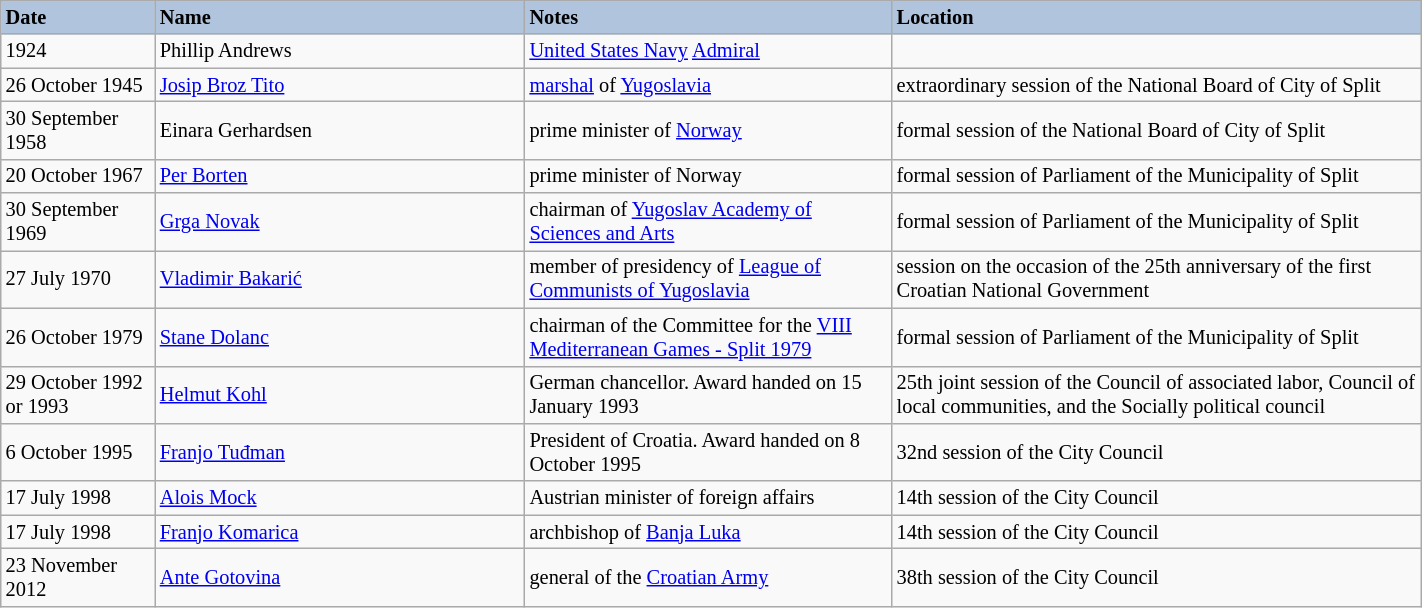<table class="wikitable" width="75%" style="font-size: 85%; border: gray solid 1px; border-collapse: collapse; text-align: middle;">
<tr>
<th data-sort-type="date" style="text-align: left;background:#B0C4DE">Date</th>
<th width="240" style="text-align: left;background:#B0C4DE">Name</th>
<th style="text-align: left;background:#B0C4DE">Notes</th>
<th style="text-align: left;background:#B0C4DE">Location</th>
</tr>
<tr>
<td>1924</td>
<td>Phillip Andrews</td>
<td><a href='#'>United States Navy</a> <a href='#'>Admiral</a></td>
<td></td>
</tr>
<tr>
<td>26 October 1945</td>
<td><a href='#'>Josip Broz Tito</a></td>
<td><a href='#'>marshal</a> of <a href='#'>Yugoslavia</a></td>
<td>extraordinary session of the National Board of City of Split</td>
</tr>
<tr>
<td>30 September 1958</td>
<td>Einara Gerhardsen</td>
<td>prime minister of <a href='#'>Norway</a></td>
<td>formal session of the National Board of City of Split</td>
</tr>
<tr>
<td>20 October 1967</td>
<td><a href='#'>Per Borten</a></td>
<td>prime minister of Norway</td>
<td>formal session of Parliament of the Municipality of Split</td>
</tr>
<tr>
<td>30 September 1969</td>
<td><a href='#'>Grga Novak</a></td>
<td>chairman of <a href='#'>Yugoslav Academy of Sciences and Arts</a></td>
<td>formal session of Parliament of the Municipality of Split</td>
</tr>
<tr>
<td>27 July 1970</td>
<td><a href='#'>Vladimir Bakarić</a></td>
<td>member of presidency of <a href='#'>League of Communists of Yugoslavia</a></td>
<td>session on the occasion of the 25th anniversary of the first Croatian National Government</td>
</tr>
<tr>
<td>26 October 1979</td>
<td><a href='#'>Stane Dolanc</a></td>
<td>chairman of the Committee for the <a href='#'>VIII Mediterranean Games - Split 1979</a></td>
<td>formal session of Parliament of the Municipality of Split</td>
</tr>
<tr>
<td>29 October 1992 or 1993</td>
<td><a href='#'>Helmut Kohl</a></td>
<td>German chancellor. Award handed on 15 January 1993</td>
<td>25th joint session of the Council of associated labor, Council of local communities, and the Socially political council</td>
</tr>
<tr>
<td>6 October 1995</td>
<td><a href='#'>Franjo Tuđman</a></td>
<td>President of Croatia. Award handed on 8 October 1995</td>
<td>32nd session of the City Council</td>
</tr>
<tr>
<td>17 July 1998</td>
<td><a href='#'>Alois Mock</a></td>
<td>Austrian minister of foreign affairs</td>
<td>14th session of the City Council</td>
</tr>
<tr>
<td>17 July 1998</td>
<td><a href='#'>Franjo Komarica</a></td>
<td>archbishop of <a href='#'>Banja Luka</a></td>
<td>14th session of the City Council</td>
</tr>
<tr>
<td>23 November 2012</td>
<td><a href='#'>Ante Gotovina</a></td>
<td>general of the <a href='#'>Croatian Army</a></td>
<td>38th session of the City Council</td>
</tr>
</table>
